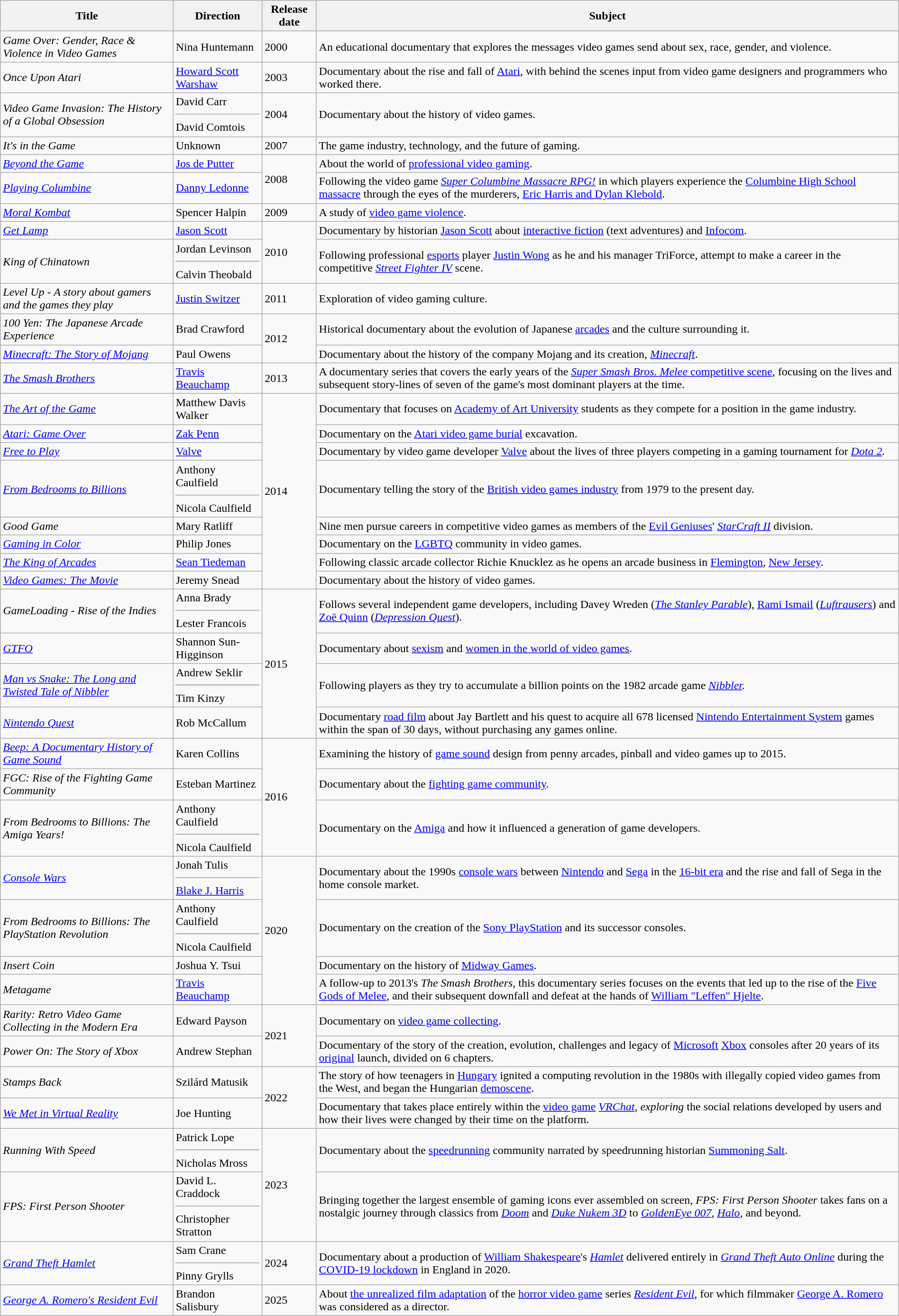<table class="wikitable sortable" style="width:100%;">
<tr>
<th>Title</th>
<th>Direction</th>
<th>Release date</th>
<th>Subject</th>
</tr>
<tr>
<td><em>Game Over: Gender, Race & Violence in Video Games</em></td>
<td>Nina Huntemann</td>
<td>2000</td>
<td>An educational documentary that explores the messages video games send about sex, race, gender, and violence.</td>
</tr>
<tr>
<td><em>Once Upon Atari</em></td>
<td><a href='#'>Howard Scott Warshaw</a></td>
<td>2003</td>
<td>Documentary about the rise and fall of <a href='#'>Atari</a>, with behind the scenes input from video game designers and programmers who worked there.</td>
</tr>
<tr>
<td><em>Video Game Invasion: The History of a Global Obsession</em></td>
<td>David Carr<hr>David Comtois</td>
<td>2004</td>
<td>Documentary about the history of video games.</td>
</tr>
<tr>
<td><em>It's in the Game</em></td>
<td>Unknown</td>
<td>2007</td>
<td>The game industry, technology, and the future of gaming.</td>
</tr>
<tr>
<td><em><a href='#'>Beyond the Game</a></em></td>
<td><a href='#'>Jos de Putter</a></td>
<td rowspan="2">2008</td>
<td>About the world of <a href='#'>professional video gaming</a>.</td>
</tr>
<tr>
<td><em><a href='#'>Playing Columbine</a></em></td>
<td><a href='#'>Danny Ledonne</a></td>
<td>Following the video game <em><a href='#'>Super Columbine Massacre RPG!</a></em> in which players experience the <a href='#'>Columbine High School massacre</a> through the eyes of the murderers, <a href='#'>Eric Harris and Dylan Klebold</a>.</td>
</tr>
<tr>
<td><em><a href='#'>Moral Kombat</a></em></td>
<td>Spencer Halpin</td>
<td>2009</td>
<td>A study of <a href='#'>video game violence</a>.</td>
</tr>
<tr>
<td><em><a href='#'>Get Lamp</a></em></td>
<td><a href='#'>Jason Scott</a></td>
<td rowspan="2">2010</td>
<td>Documentary by historian <a href='#'>Jason Scott</a> about <a href='#'>interactive fiction</a> (text adventures) and <a href='#'>Infocom</a>.</td>
</tr>
<tr>
<td><em>King of Chinatown</em></td>
<td>Jordan Levinson<hr>Calvin Theobald</td>
<td>Following professional <a href='#'>esports</a> player <a href='#'>Justin Wong</a> as he and his manager TriForce, attempt to make a career in the competitive <em><a href='#'>Street Fighter IV</a></em> scene.</td>
</tr>
<tr>
<td><em>Level Up</em> <em>- A story about gamers and the games they play</em></td>
<td><a href='#'>Justin Switzer</a></td>
<td>2011</td>
<td>Exploration of video gaming culture.</td>
</tr>
<tr>
<td><em>100 Yen: The Japanese Arcade Experience</em></td>
<td>Brad Crawford</td>
<td rowspan="2">2012</td>
<td>Historical documentary about the evolution of Japanese <a href='#'>arcades</a> and the culture surrounding it.</td>
</tr>
<tr>
<td><em><a href='#'>Minecraft: The Story of Mojang</a></em></td>
<td>Paul Owens</td>
<td>Documentary about the history of the company Mojang and its creation, <em><a href='#'>Minecraft</a></em>.</td>
</tr>
<tr>
<td><em><a href='#'>The Smash Brothers</a></em></td>
<td><a href='#'>Travis Beauchamp</a></td>
<td>2013</td>
<td>A documentary series that covers the early years of the <a href='#'><em>Super Smash Bros. Melee</em> competitive scene</a>, focusing on the lives and subsequent story-lines of seven of the game's most dominant players at the time.</td>
</tr>
<tr>
<td><em><a href='#'>The Art of the Game</a></em></td>
<td>Matthew Davis Walker</td>
<td rowspan="8">2014</td>
<td>Documentary that focuses on <a href='#'>Academy of Art University</a> students as they compete for a position in the game industry.</td>
</tr>
<tr>
<td><em><a href='#'>Atari: Game Over</a></em></td>
<td><a href='#'>Zak Penn</a></td>
<td>Documentary on the <a href='#'>Atari video game burial</a> excavation.</td>
</tr>
<tr>
<td><em><a href='#'>Free to Play</a></em></td>
<td><a href='#'>Valve</a></td>
<td>Documentary by video game developer <a href='#'>Valve</a> about the lives of three players competing in a gaming tournament for <em><a href='#'>Dota 2</a>.</em></td>
</tr>
<tr>
<td><em><a href='#'>From Bedrooms to Billions</a></em></td>
<td>Anthony Caulfield<hr>Nicola Caulfield</td>
<td>Documentary telling the story of the <a href='#'>British video games industry</a> from 1979 to the present day.</td>
</tr>
<tr>
<td><em>Good Game</em></td>
<td>Mary Ratliff</td>
<td>Nine men pursue careers in competitive video games as members of the <a href='#'>Evil Geniuses</a>' <em><a href='#'>StarCraft II</a></em> division.</td>
</tr>
<tr>
<td><em><a href='#'>Gaming in Color</a></em></td>
<td>Philip Jones</td>
<td>Documentary on the <a href='#'>LGBTQ</a> community in video games.</td>
</tr>
<tr>
<td><em><a href='#'>The King of Arcades</a></em></td>
<td><a href='#'>Sean Tiedeman</a></td>
<td>Following classic arcade collector Richie Knucklez as he opens an arcade business in <a href='#'>Flemington</a>, <a href='#'>New Jersey</a>.</td>
</tr>
<tr>
<td><em><a href='#'>Video Games: The Movie</a></em></td>
<td>Jeremy Snead</td>
<td>Documentary about the history of video games.</td>
</tr>
<tr>
<td><em>GameLoading - Rise of the Indies</em></td>
<td>Anna Brady<hr>Lester Francois</td>
<td rowspan="4">2015</td>
<td>Follows several independent game developers, including Davey Wreden (<em><a href='#'>The Stanley Parable</a></em>), <a href='#'>Rami Ismail</a> (<em><a href='#'>Luftrausers</a></em>) and <a href='#'>Zoë Quinn</a> (<em><a href='#'>Depression Quest</a></em>).</td>
</tr>
<tr>
<td><em><a href='#'>GTFO</a></em></td>
<td>Shannon Sun-Higginson</td>
<td>Documentary about <a href='#'>sexism</a> and <a href='#'>women in the world of video games</a>.</td>
</tr>
<tr>
<td><em><a href='#'>Man vs Snake: The Long and Twisted Tale of Nibbler</a></em></td>
<td>Andrew Seklir<hr>Tim Kinzy</td>
<td>Following players as they try to accumulate a billion points on the 1982 arcade game <em><a href='#'>Nibbler</a>.</em></td>
</tr>
<tr>
<td><em><a href='#'>Nintendo Quest</a></em></td>
<td>Rob McCallum</td>
<td>Documentary <a href='#'>road film</a> about Jay Bartlett and his quest to acquire all 678 licensed <a href='#'>Nintendo Entertainment System</a> games within the span of 30 days, without purchasing any games online.</td>
</tr>
<tr>
<td><em><a href='#'>Beep: A Documentary History of Game Sound</a></em></td>
<td>Karen Collins</td>
<td rowspan="3">2016</td>
<td>Examining the history of <a href='#'>game sound</a> design from penny arcades, pinball and video games up to 2015.</td>
</tr>
<tr>
<td><em>FGC: Rise of the Fighting Game Community</em></td>
<td>Esteban Martinez</td>
<td>Documentary about the <a href='#'>fighting game community</a>.</td>
</tr>
<tr>
<td><em>From Bedrooms to Billions: The Amiga Years!</em></td>
<td>Anthony Caulfield<hr>Nicola Caulfield</td>
<td>Documentary on the <a href='#'>Amiga</a> and how it influenced a generation of game developers.</td>
</tr>
<tr>
<td><em><a href='#'>Console Wars</a></em></td>
<td>Jonah Tulis<hr><a href='#'>Blake J. Harris</a></td>
<td rowspan="4">2020</td>
<td>Documentary about the 1990s <a href='#'>console wars</a> between <a href='#'>Nintendo</a> and <a href='#'>Sega</a> in the <a href='#'>16-bit era</a> and the rise and fall of Sega in the home console market.</td>
</tr>
<tr>
<td><em>From Bedrooms to Billions: The PlayStation Revolution</em></td>
<td>Anthony Caulfield<hr>Nicola Caulfield</td>
<td>Documentary on the creation of the <a href='#'>Sony PlayStation</a> and its successor consoles.</td>
</tr>
<tr>
<td><em>Insert Coin</em></td>
<td>Joshua Y. Tsui</td>
<td>Documentary on the history of <a href='#'>Midway Games</a>.</td>
</tr>
<tr>
<td><em>Metagame</em></td>
<td><a href='#'>Travis Beauchamp</a></td>
<td>A follow-up to 2013's <em>The Smash Brothers,</em> this documentary series focuses on the events that led up to the rise of the <a href='#'>Five Gods of Melee</a>, and their subsequent downfall and defeat at the hands of <a href='#'>William "Leffen" Hjelte</a>.</td>
</tr>
<tr>
<td><em>Rarity: Retro Video Game Collecting in the Modern Era</em></td>
<td>Edward Payson</td>
<td rowspan="2">2021</td>
<td>Documentary on <a href='#'>video game collecting</a>.</td>
</tr>
<tr>
<td><em>Power On: The Story of Xbox</em></td>
<td>Andrew Stephan</td>
<td>Documentary of the story of the creation, evolution, challenges and legacy of <a href='#'>Microsoft</a> <a href='#'>Xbox</a> consoles after 20 years of its <a href='#'>original</a> launch, divided on 6 chapters.</td>
</tr>
<tr>
<td><em>Stamps Back</em></td>
<td>Szilárd Matusik</td>
<td rowspan="2">2022</td>
<td>The story of how teenagers in <a href='#'>Hungary</a> ignited a computing revolution in the 1980s with illegally copied video games from the West, and began the Hungarian <a href='#'>demoscene</a>.</td>
</tr>
<tr>
<td><em><a href='#'>We Met in Virtual Reality</a></em></td>
<td>Joe Hunting</td>
<td>Documentary that takes place entirely within the <a href='#'>video game</a> <em><a href='#'>VRChat</a>, exploring</em> the social relations developed by users and how their lives were changed by their time on the platform.</td>
</tr>
<tr>
<td><em>Running With Speed</em></td>
<td>Patrick Lope<hr>Nicholas Mross</td>
<td rowspan="2">2023</td>
<td>Documentary about the <a href='#'>speedrunning</a> community narrated by speedrunning historian <a href='#'>Summoning Salt</a>.</td>
</tr>
<tr>
<td><em>FPS: First Person Shooter</em></td>
<td>David L. Craddock<hr>Christopher Stratton</td>
<td>Bringing together the largest ensemble of gaming icons ever assembled on screen, <em>FPS: First Person Shooter</em> takes fans on a nostalgic journey through classics from <a href='#'><em>Doom</em></a> and <em><a href='#'>Duke Nukem 3D</a></em> to <em><a href='#'>GoldenEye 007</a></em>, <em><a href='#'>Halo</a></em>, and beyond.</td>
</tr>
<tr>
<td><em><a href='#'>Grand Theft Hamlet</a></em></td>
<td>Sam Crane<hr>Pinny Grylls</td>
<td>2024</td>
<td>Documentary about a production of <a href='#'>William Shakespeare</a>'s <em><a href='#'>Hamlet</a></em> delivered entirely in <em><a href='#'>Grand Theft Auto Online</a></em> during the <a href='#'>COVID-19 lockdown</a> in England in 2020.</td>
</tr>
<tr>
<td><em><a href='#'>George A. Romero's Resident Evil</a></em></td>
<td>Brandon Salisbury</td>
<td>2025</td>
<td>About <a href='#'>the unrealized film adaptation</a> of the <a href='#'>horror video game</a> series <em><a href='#'>Resident Evil</a></em>, for which filmmaker <a href='#'>George A. Romero</a> was considered as a director.</td>
</tr>
</table>
